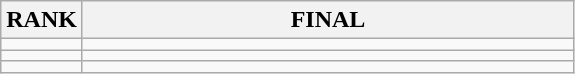<table class="wikitable">
<tr>
<th>RANK</th>
<th style="width: 20em">FINAL</th>
</tr>
<tr>
<td align="center"></td>
<td></td>
</tr>
<tr>
<td align="center"></td>
<td></td>
</tr>
<tr>
<td align="center"></td>
<td></td>
</tr>
</table>
